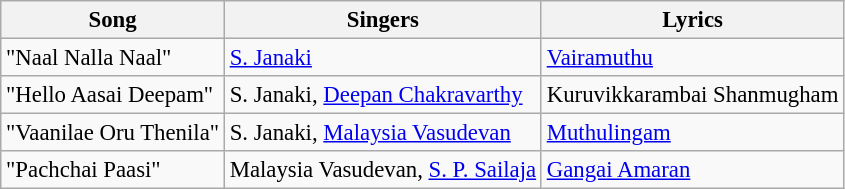<table class="wikitable" style="font-size:95%;">
<tr>
<th>Song</th>
<th>Singers</th>
<th>Lyrics</th>
</tr>
<tr>
<td>"Naal Nalla Naal"</td>
<td><a href='#'>S. Janaki</a></td>
<td><a href='#'>Vairamuthu</a></td>
</tr>
<tr>
<td>"Hello Aasai Deepam"</td>
<td>S. Janaki, <a href='#'>Deepan Chakravarthy</a></td>
<td>Kuruvikkarambai Shanmugham</td>
</tr>
<tr>
<td>"Vaanilae Oru Thenila"</td>
<td>S. Janaki, <a href='#'>Malaysia Vasudevan</a></td>
<td><a href='#'>Muthulingam</a></td>
</tr>
<tr>
<td>"Pachchai Paasi"</td>
<td>Malaysia Vasudevan, <a href='#'>S. P. Sailaja</a></td>
<td><a href='#'>Gangai Amaran</a></td>
</tr>
</table>
